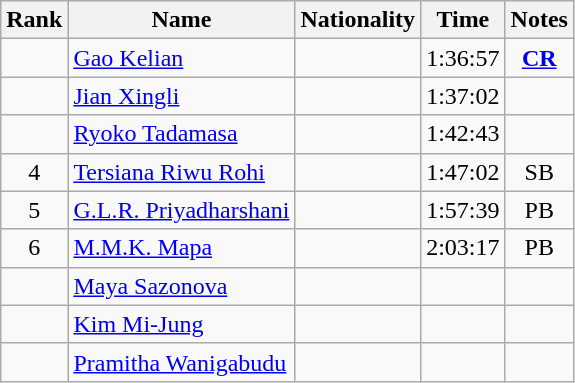<table class="wikitable sortable" style="text-align:center">
<tr>
<th>Rank</th>
<th>Name</th>
<th>Nationality</th>
<th>Time</th>
<th>Notes</th>
</tr>
<tr>
<td></td>
<td align=left><a href='#'>Gao Kelian</a></td>
<td align=left></td>
<td>1:36:57</td>
<td><strong><a href='#'>CR</a></strong></td>
</tr>
<tr>
<td></td>
<td align=left><a href='#'>Jian Xingli</a></td>
<td align=left></td>
<td>1:37:02</td>
<td></td>
</tr>
<tr>
<td></td>
<td align=left><a href='#'>Ryoko Tadamasa</a></td>
<td align=left></td>
<td>1:42:43</td>
<td></td>
</tr>
<tr>
<td>4</td>
<td align=left><a href='#'>Tersiana Riwu Rohi</a></td>
<td align=left></td>
<td>1:47:02</td>
<td>SB</td>
</tr>
<tr>
<td>5</td>
<td align=left><a href='#'>G.L.R. Priyadharshani</a></td>
<td align=left></td>
<td>1:57:39</td>
<td>PB</td>
</tr>
<tr>
<td>6</td>
<td align=left><a href='#'>M.M.K. Mapa</a></td>
<td align=left></td>
<td>2:03:17</td>
<td>PB</td>
</tr>
<tr>
<td></td>
<td align=left><a href='#'>Maya Sazonova</a></td>
<td align=left></td>
<td></td>
<td></td>
</tr>
<tr>
<td></td>
<td align=left><a href='#'>Kim Mi-Jung</a></td>
<td align=left></td>
<td></td>
<td></td>
</tr>
<tr>
<td></td>
<td align=left><a href='#'>Pramitha Wanigabudu</a></td>
<td align=left></td>
<td></td>
<td></td>
</tr>
</table>
